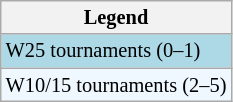<table class="wikitable" style="font-size:85%">
<tr>
<th>Legend</th>
</tr>
<tr style="background:lightblue;">
<td>W25 tournaments (0–1)</td>
</tr>
<tr style="background:#f0f8ff;">
<td>W10/15 tournaments (2–5)</td>
</tr>
</table>
